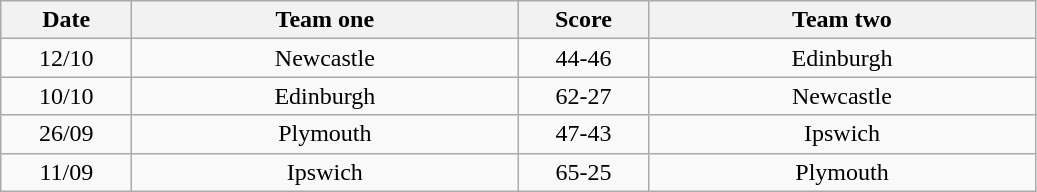<table class="wikitable" style="text-align: center">
<tr>
<th width=80>Date</th>
<th width=250>Team one</th>
<th width=80>Score</th>
<th width=250>Team two</th>
</tr>
<tr>
<td>12/10</td>
<td>Newcastle</td>
<td>44-46</td>
<td>Edinburgh</td>
</tr>
<tr>
<td>10/10</td>
<td>Edinburgh</td>
<td>62-27</td>
<td>Newcastle</td>
</tr>
<tr>
<td>26/09</td>
<td>Plymouth</td>
<td>47-43</td>
<td>Ipswich</td>
</tr>
<tr>
<td>11/09</td>
<td>Ipswich</td>
<td>65-25</td>
<td>Plymouth</td>
</tr>
</table>
